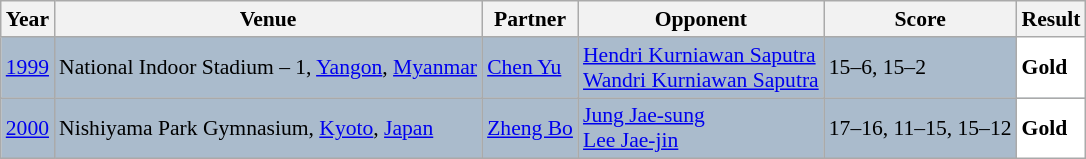<table class="sortable wikitable" style="font-size: 90%;">
<tr>
<th>Year</th>
<th>Venue</th>
<th>Partner</th>
<th>Opponent</th>
<th>Score</th>
<th>Result</th>
</tr>
<tr style="background:#AABBCC">
<td align="center"><a href='#'>1999</a></td>
<td align="left">National Indoor Stadium – 1, <a href='#'>Yangon</a>, <a href='#'>Myanmar</a></td>
<td align="left"> <a href='#'>Chen Yu</a></td>
<td align="left"> <a href='#'>Hendri Kurniawan Saputra</a> <br>  <a href='#'>Wandri Kurniawan Saputra</a></td>
<td align="left">15–6, 15–2</td>
<td style="text-align:left; background:white"> <strong>Gold</strong></td>
</tr>
<tr style="background:#AABBCC">
<td align="center"><a href='#'>2000</a></td>
<td align="left">Nishiyama Park Gymnasium, <a href='#'>Kyoto</a>, <a href='#'>Japan</a></td>
<td align="left"> <a href='#'>Zheng Bo</a></td>
<td align="left"> <a href='#'>Jung Jae-sung</a> <br>  <a href='#'>Lee Jae-jin</a></td>
<td align="left">17–16, 11–15, 15–12</td>
<td style="text-align:left; background:white"> <strong>Gold</strong></td>
</tr>
</table>
